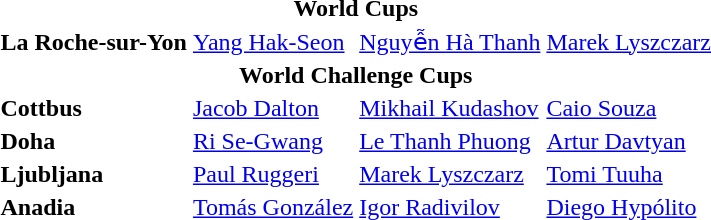<table>
<tr>
<td colspan="4" align="center"><strong>World Cups</strong></td>
</tr>
<tr>
<th scope=row style="text-align:left">La Roche-sur-Yon</th>
<td> <a href='#'>Yang Hak-Seon</a></td>
<td> <a href='#'>Nguyễn Hà Thanh</a></td>
<td> <a href='#'>Marek Lyszczarz</a></td>
</tr>
<tr>
<td colspan="4" align="center"><strong>World Challenge Cups</strong></td>
</tr>
<tr>
<th scope=row style="text-align:left">Cottbus</th>
<td> <a href='#'>Jacob Dalton</a></td>
<td> <a href='#'>Mikhail Kudashov</a></td>
<td> <a href='#'>Caio Souza</a></td>
</tr>
<tr>
<th scope=row style="text-align:left">Doha</th>
<td> <a href='#'>Ri Se-Gwang</a></td>
<td> <a href='#'>Le Thanh Phuong</a></td>
<td> <a href='#'>Artur Davtyan</a></td>
</tr>
<tr>
<th scope=row style="text-align:left">Ljubljana</th>
<td> <a href='#'>Paul Ruggeri</a></td>
<td> <a href='#'>Marek Lyszczarz</a></td>
<td> <a href='#'>Tomi Tuuha</a></td>
</tr>
<tr>
<th scope=row style="text-align:left">Anadia</th>
<td> <a href='#'>Tomás González</a></td>
<td> <a href='#'>Igor Radivilov</a></td>
<td> <a href='#'>Diego Hypólito</a></td>
</tr>
</table>
